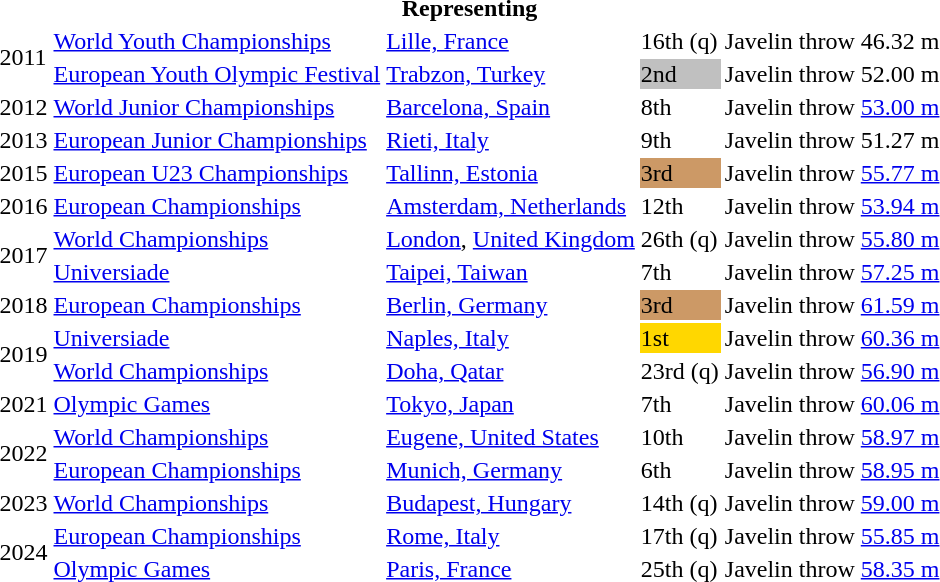<table>
<tr>
<th colspan="6">Representing </th>
</tr>
<tr>
<td rowspan=2>2011</td>
<td><a href='#'>World Youth Championships</a></td>
<td><a href='#'>Lille, France</a></td>
<td>16th (q)</td>
<td>Javelin throw</td>
<td>46.32 m</td>
</tr>
<tr>
<td><a href='#'>European Youth Olympic Festival</a></td>
<td><a href='#'>Trabzon, Turkey</a></td>
<td bgcolor=silver>2nd</td>
<td>Javelin throw</td>
<td>52.00 m</td>
</tr>
<tr>
<td>2012</td>
<td><a href='#'>World Junior Championships</a></td>
<td><a href='#'>Barcelona, Spain</a></td>
<td>8th</td>
<td>Javelin throw</td>
<td><a href='#'>53.00 m</a></td>
</tr>
<tr>
<td>2013</td>
<td><a href='#'>European Junior Championships</a></td>
<td><a href='#'>Rieti, Italy</a></td>
<td>9th</td>
<td>Javelin throw</td>
<td>51.27 m</td>
</tr>
<tr>
<td>2015</td>
<td><a href='#'>European U23 Championships</a></td>
<td><a href='#'>Tallinn, Estonia</a></td>
<td bgcolor=cc9966>3rd</td>
<td>Javelin throw</td>
<td><a href='#'>55.77 m</a></td>
</tr>
<tr>
<td>2016</td>
<td><a href='#'>European Championships</a></td>
<td><a href='#'>Amsterdam, Netherlands</a></td>
<td>12th</td>
<td>Javelin throw</td>
<td><a href='#'>53.94 m</a></td>
</tr>
<tr>
<td rowspan=2>2017</td>
<td><a href='#'>World Championships</a></td>
<td><a href='#'>London</a>, <a href='#'>United Kingdom</a></td>
<td>26th  (q)</td>
<td>Javelin throw</td>
<td><a href='#'>55.80 m</a></td>
</tr>
<tr>
<td><a href='#'>Universiade</a></td>
<td><a href='#'>Taipei, Taiwan</a></td>
<td>7th</td>
<td>Javelin throw</td>
<td><a href='#'>57.25 m</a></td>
</tr>
<tr>
<td>2018</td>
<td><a href='#'>European Championships</a></td>
<td><a href='#'>Berlin, Germany</a></td>
<td bgcolor=cc9966>3rd</td>
<td>Javelin throw</td>
<td><a href='#'>61.59 m</a></td>
</tr>
<tr>
<td rowspan=2>2019</td>
<td><a href='#'>Universiade</a></td>
<td><a href='#'>Naples, Italy</a></td>
<td bgcolor=gold>1st</td>
<td>Javelin throw</td>
<td><a href='#'>60.36 m</a></td>
</tr>
<tr>
<td><a href='#'>World Championships</a></td>
<td><a href='#'>Doha, Qatar</a></td>
<td>23rd (q)</td>
<td>Javelin throw</td>
<td><a href='#'>56.90 m</a></td>
</tr>
<tr>
<td>2021</td>
<td><a href='#'>Olympic Games</a></td>
<td><a href='#'>Tokyo, Japan</a></td>
<td>7th</td>
<td>Javelin throw</td>
<td><a href='#'>60.06 m</a></td>
</tr>
<tr>
<td rowspan=2>2022</td>
<td><a href='#'>World Championships</a></td>
<td><a href='#'>Eugene, United States</a></td>
<td>10th</td>
<td>Javelin throw</td>
<td><a href='#'>58.97 m</a></td>
</tr>
<tr>
<td><a href='#'>European Championships</a></td>
<td><a href='#'>Munich, Germany</a></td>
<td>6th</td>
<td>Javelin throw</td>
<td><a href='#'>58.95 m</a></td>
</tr>
<tr>
<td>2023</td>
<td><a href='#'>World Championships</a></td>
<td><a href='#'>Budapest, Hungary</a></td>
<td>14th (q)</td>
<td>Javelin throw</td>
<td><a href='#'>59.00 m</a></td>
</tr>
<tr>
<td rowspan=2>2024</td>
<td><a href='#'>European Championships</a></td>
<td><a href='#'>Rome, Italy</a></td>
<td>17th (q)</td>
<td>Javelin throw</td>
<td><a href='#'>55.85 m</a></td>
</tr>
<tr>
<td><a href='#'>Olympic Games</a></td>
<td><a href='#'>Paris, France</a></td>
<td>25th (q)</td>
<td>Javelin throw</td>
<td><a href='#'>58.35 m</a></td>
</tr>
</table>
